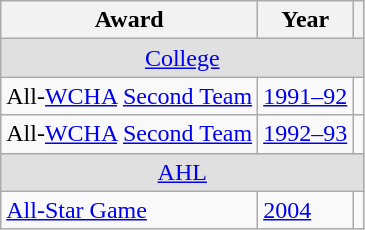<table class="wikitable">
<tr>
<th>Award</th>
<th>Year</th>
<th></th>
</tr>
<tr ALIGN="center" bgcolor="#e0e0e0">
<td colspan="3"><a href='#'>College</a></td>
</tr>
<tr>
<td>All-<a href='#'>WCHA</a> <a href='#'>Second Team</a></td>
<td><a href='#'>1991–92</a></td>
<td></td>
</tr>
<tr>
<td>All-<a href='#'>WCHA</a> <a href='#'>Second Team</a></td>
<td><a href='#'>1992–93</a></td>
<td></td>
</tr>
<tr ALIGN="center" bgcolor="#e0e0e0">
<td colspan="3"><a href='#'>AHL</a></td>
</tr>
<tr>
<td><a href='#'>All-Star Game</a></td>
<td><a href='#'>2004</a></td>
<td></td>
</tr>
</table>
